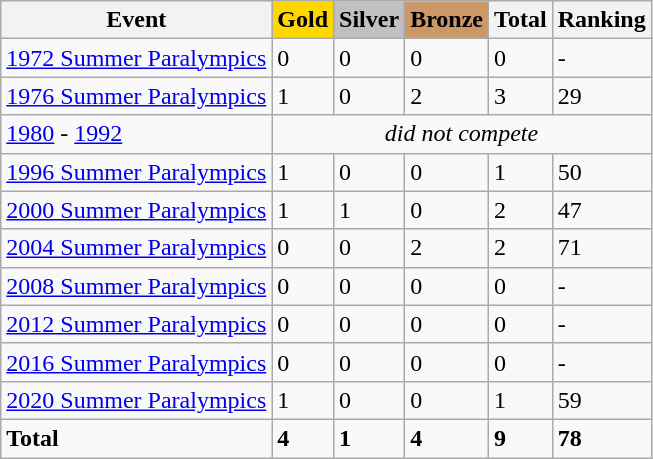<table class="wikitable">
<tr>
<th>Event</th>
<td style="background:gold; font-weight:bold;">Gold</td>
<td style="background:silver; font-weight:bold;">Silver</td>
<td style="background:#cc9966; font-weight:bold;">Bronze</td>
<th>Total</th>
<th>Ranking</th>
</tr>
<tr>
<td><a href='#'>1972 Summer Paralympics</a></td>
<td>0</td>
<td>0</td>
<td>0</td>
<td>0</td>
<td>-</td>
</tr>
<tr>
<td><a href='#'>1976 Summer Paralympics</a></td>
<td>1</td>
<td>0</td>
<td>2</td>
<td>3</td>
<td>29</td>
</tr>
<tr>
<td><a href='#'>1980</a> - <a href='#'>1992</a></td>
<td align="center" colspan="5"><em>did not compete</em></td>
</tr>
<tr>
<td><a href='#'>1996 Summer Paralympics</a></td>
<td>1</td>
<td>0</td>
<td>0</td>
<td>1</td>
<td>50</td>
</tr>
<tr>
<td><a href='#'>2000 Summer Paralympics</a></td>
<td>1</td>
<td>1</td>
<td>0</td>
<td>2</td>
<td>47</td>
</tr>
<tr>
<td><a href='#'>2004 Summer Paralympics</a></td>
<td>0</td>
<td>0</td>
<td>2</td>
<td>2</td>
<td>71</td>
</tr>
<tr>
<td><a href='#'>2008 Summer Paralympics</a></td>
<td>0</td>
<td>0</td>
<td>0</td>
<td>0</td>
<td>-</td>
</tr>
<tr>
<td><a href='#'>2012 Summer Paralympics</a></td>
<td>0</td>
<td>0</td>
<td>0</td>
<td>0</td>
<td>-</td>
</tr>
<tr>
<td><a href='#'>2016 Summer Paralympics</a></td>
<td>0</td>
<td>0</td>
<td>0</td>
<td>0</td>
<td>-</td>
</tr>
<tr>
<td><a href='#'>2020 Summer Paralympics</a></td>
<td>1</td>
<td>0</td>
<td>0</td>
<td>1</td>
<td>59</td>
</tr>
<tr>
<td><strong>Total</strong></td>
<td><strong>4</strong></td>
<td><strong>1</strong></td>
<td><strong>4</strong></td>
<td><strong>9</strong></td>
<td><strong>78</strong></td>
</tr>
</table>
